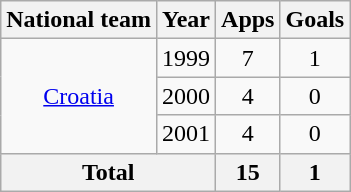<table class="wikitable" style="text-align:center">
<tr>
<th>National team</th>
<th>Year</th>
<th>Apps</th>
<th>Goals</th>
</tr>
<tr>
<td rowspan="3"><a href='#'>Croatia</a></td>
<td>1999</td>
<td>7</td>
<td>1</td>
</tr>
<tr>
<td>2000</td>
<td>4</td>
<td>0</td>
</tr>
<tr>
<td>2001</td>
<td>4</td>
<td>0</td>
</tr>
<tr>
<th colspan="2">Total</th>
<th>15</th>
<th>1</th>
</tr>
</table>
